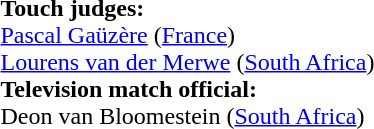<table style="width:100%">
<tr>
<td><br>
<strong>Touch judges:</strong>
<br><a href='#'>Pascal Gaüzère</a> (<a href='#'>France</a>)
<br><a href='#'>Lourens van der Merwe</a> (<a href='#'>South Africa</a>)
<br><strong>Television match official:</strong>
<br>Deon van Bloomestein (<a href='#'>South Africa</a>)</td>
</tr>
</table>
